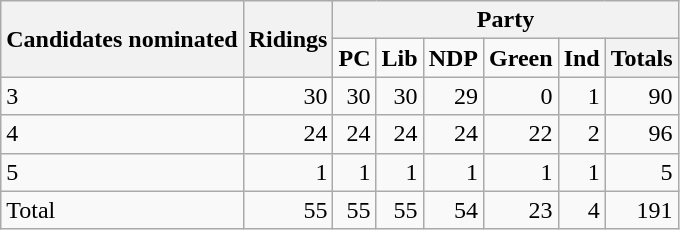<table class="wikitable" style="text-align:right;">
<tr>
<th rowspan="2">Candidates nominated</th>
<th rowspan="2">Ridings</th>
<th colspan="6">Party</th>
</tr>
<tr>
<td><strong>PC</strong></td>
<td><strong>Lib</strong></td>
<td><strong>NDP</strong></td>
<td><strong>Green</strong></td>
<td><strong>Ind</strong></td>
<th>Totals</th>
</tr>
<tr>
<td style="text-align:left;">3</td>
<td>30</td>
<td>30</td>
<td>30</td>
<td>29</td>
<td>0</td>
<td>1</td>
<td>90</td>
</tr>
<tr>
<td style="text-align:left;">4</td>
<td>24</td>
<td>24</td>
<td>24</td>
<td>24</td>
<td>22</td>
<td>2</td>
<td>96</td>
</tr>
<tr>
<td style="text-align:left;">5</td>
<td>1</td>
<td>1</td>
<td>1</td>
<td>1</td>
<td>1</td>
<td>1</td>
<td>5</td>
</tr>
<tr>
<td style="text-align:left;">Total</td>
<td>55</td>
<td>55</td>
<td>55</td>
<td>54</td>
<td>23</td>
<td>4</td>
<td>191</td>
</tr>
</table>
